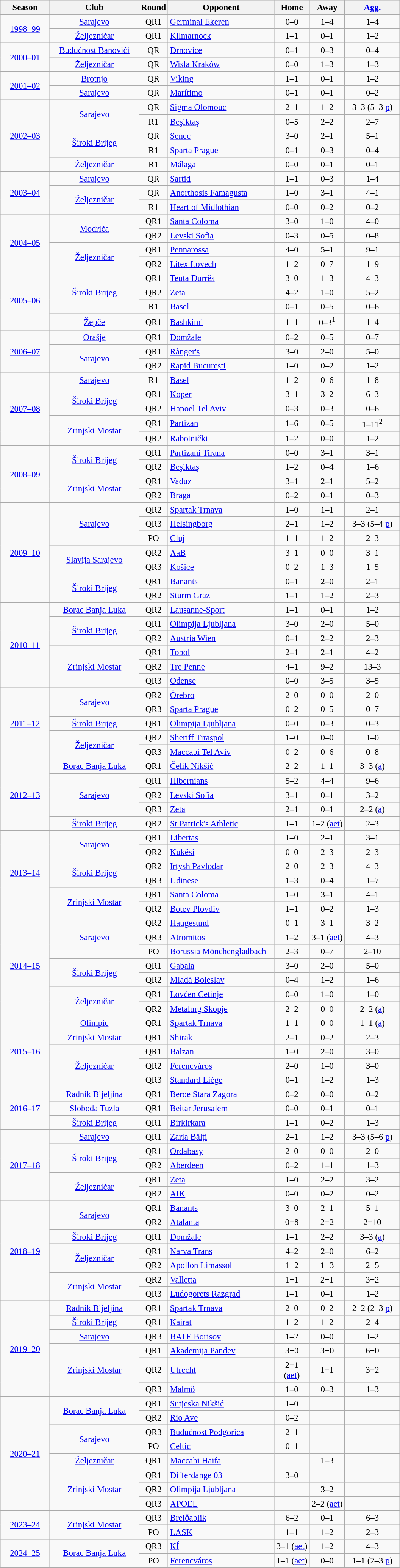<table class="wikitable" style="font-size:95%; text-align: center;">
<tr>
<th width="80">Season</th>
<th width="150">Club</th>
<th width="30">Round</th>
<th width="180">Opponent</th>
<th width="55">Home</th>
<th width="55">Away</th>
<th width="90"><a href='#'>Agg.</a></th>
</tr>
<tr>
<td rowspan=2><a href='#'>1998–99</a></td>
<td><a href='#'>Sarajevo</a></td>
<td>QR1</td>
<td style="text-align:left"> <a href='#'>Germinal Ekeren</a></td>
<td>0–0</td>
<td>1–4</td>
<td>1–4</td>
</tr>
<tr>
<td><a href='#'>Željezničar</a></td>
<td>QR1</td>
<td style="text-align:left"> <a href='#'>Kilmarnock</a></td>
<td>1–1</td>
<td>0–1</td>
<td>1–2</td>
</tr>
<tr>
<td rowspan=2><a href='#'>2000–01</a></td>
<td><a href='#'>Budućnost Banovići</a></td>
<td>QR</td>
<td style="text-align:left"> <a href='#'>Drnovice</a></td>
<td>0–1</td>
<td>0–3</td>
<td>0–4</td>
</tr>
<tr>
<td><a href='#'>Željezničar</a></td>
<td>QR</td>
<td style="text-align:left"> <a href='#'>Wisła Kraków</a></td>
<td>0–0</td>
<td>1–3</td>
<td>1–3</td>
</tr>
<tr>
<td rowspan=2><a href='#'>2001–02</a></td>
<td><a href='#'>Brotnjo</a></td>
<td>QR</td>
<td style="text-align:left"> <a href='#'>Viking</a></td>
<td>1–1</td>
<td>0–1</td>
<td>1–2</td>
</tr>
<tr>
<td><a href='#'>Sarajevo</a></td>
<td>QR</td>
<td style="text-align:left"> <a href='#'>Marítimo</a></td>
<td>0–1</td>
<td>0–1</td>
<td>0–2</td>
</tr>
<tr>
<td rowspan=5><a href='#'>2002–03</a></td>
<td rowspan=2><a href='#'>Sarajevo</a></td>
<td>QR</td>
<td style="text-align:left"> <a href='#'>Sigma Olomouc</a></td>
<td>2–1</td>
<td>1–2</td>
<td>3–3 (5–3 <a href='#'>p</a>)</td>
</tr>
<tr>
<td>R1</td>
<td style="text-align:left"> <a href='#'>Beşiktaş</a></td>
<td>0–5</td>
<td>2–2</td>
<td>2–7</td>
</tr>
<tr>
<td rowspan=2><a href='#'>Široki Brijeg</a></td>
<td>QR</td>
<td style="text-align:left"> <a href='#'>Senec</a></td>
<td>3–0</td>
<td>2–1</td>
<td>5–1</td>
</tr>
<tr>
<td>R1</td>
<td style="text-align:left"> <a href='#'>Sparta Prague</a></td>
<td>0–1</td>
<td>0–3</td>
<td>0–4</td>
</tr>
<tr>
<td><a href='#'>Željezničar</a></td>
<td>R1</td>
<td style="text-align:left"> <a href='#'>Málaga</a></td>
<td>0–0</td>
<td>0–1</td>
<td>0–1</td>
</tr>
<tr>
<td rowspan=3><a href='#'>2003–04</a></td>
<td><a href='#'>Sarajevo</a></td>
<td>QR</td>
<td style="text-align:left"> <a href='#'>Sartid</a></td>
<td>1–1</td>
<td>0–3</td>
<td>1–4</td>
</tr>
<tr>
<td rowspan=2><a href='#'>Željezničar</a></td>
<td>QR</td>
<td style="text-align:left"> <a href='#'>Anorthosis Famagusta</a></td>
<td>1–0</td>
<td>3–1</td>
<td>4–1</td>
</tr>
<tr>
<td>R1</td>
<td style="text-align:left"> <a href='#'>Heart of Midlothian</a></td>
<td>0–0</td>
<td>0–2</td>
<td>0–2</td>
</tr>
<tr>
<td rowspan=4><a href='#'>2004–05</a></td>
<td rowspan=2><a href='#'>Modriča</a></td>
<td>QR1</td>
<td style="text-align:left"> <a href='#'>Santa Coloma</a></td>
<td>3–0</td>
<td>1–0</td>
<td>4–0</td>
</tr>
<tr>
<td>QR2</td>
<td style="text-align:left"> <a href='#'>Levski Sofia</a></td>
<td>0–3</td>
<td>0–5</td>
<td>0–8</td>
</tr>
<tr>
<td rowspan=2><a href='#'>Željezničar</a></td>
<td>QR1</td>
<td style="text-align:left"> <a href='#'>Pennarossa</a></td>
<td>4–0</td>
<td>5–1</td>
<td>9–1</td>
</tr>
<tr>
<td>QR2</td>
<td style="text-align:left"> <a href='#'>Litex Lovech</a></td>
<td>1–2</td>
<td>0–7</td>
<td>1–9</td>
</tr>
<tr>
<td rowspan=4><a href='#'>2005–06</a></td>
<td rowspan=3><a href='#'>Široki Brijeg</a></td>
<td>QR1</td>
<td style="text-align:left"> <a href='#'>Teuta Durrës</a></td>
<td>3–0</td>
<td>1–3</td>
<td>4–3</td>
</tr>
<tr>
<td>QR2</td>
<td style="text-align:left"> <a href='#'>Zeta</a></td>
<td>4–2</td>
<td>1–0</td>
<td>5–2</td>
</tr>
<tr>
<td>R1</td>
<td style="text-align:left"> <a href='#'>Basel</a></td>
<td>0–1</td>
<td>0–5</td>
<td>0–6</td>
</tr>
<tr>
<td><a href='#'>Žepče</a></td>
<td>QR1</td>
<td style="text-align:left"> <a href='#'>Bashkimi</a></td>
<td>1–1</td>
<td>0–3<sup>1</sup></td>
<td>1–4</td>
</tr>
<tr>
<td rowspan=3><a href='#'>2006–07</a></td>
<td><a href='#'>Orašje</a></td>
<td>QR1</td>
<td style="text-align:left"> <a href='#'>Domžale</a></td>
<td>0–2</td>
<td>0–5</td>
<td>0–7</td>
</tr>
<tr>
<td rowspan=2><a href='#'>Sarajevo</a></td>
<td>QR1</td>
<td style="text-align:left"> <a href='#'>Rànger's</a></td>
<td>3–0</td>
<td>2–0</td>
<td>5–0</td>
</tr>
<tr>
<td>QR2</td>
<td style="text-align:left"> <a href='#'>Rapid București</a></td>
<td>1–0</td>
<td>0–2</td>
<td>1–2</td>
</tr>
<tr>
<td rowspan=5><a href='#'>2007–08</a></td>
<td><a href='#'>Sarajevo</a></td>
<td>R1</td>
<td style="text-align:left"> <a href='#'>Basel</a></td>
<td>1–2</td>
<td>0–6</td>
<td>1–8</td>
</tr>
<tr>
<td rowspan=2><a href='#'>Široki Brijeg</a></td>
<td>QR1</td>
<td style="text-align:left"> <a href='#'>Koper</a></td>
<td>3–1</td>
<td>3–2</td>
<td>6–3</td>
</tr>
<tr>
<td>QR2</td>
<td style="text-align:left"> <a href='#'>Hapoel Tel Aviv</a></td>
<td>0–3</td>
<td>0–3</td>
<td>0–6</td>
</tr>
<tr>
<td rowspan=2><a href='#'>Zrinjski Mostar</a></td>
<td>QR1</td>
<td style="text-align:left"> <a href='#'>Partizan</a></td>
<td>1–6</td>
<td>0–5</td>
<td>1–11<sup>2</sup></td>
</tr>
<tr>
<td>QR2</td>
<td style="text-align:left"> <a href='#'>Rabotnički</a></td>
<td>1–2</td>
<td>0–0</td>
<td>1–2</td>
</tr>
<tr>
<td rowspan=4><a href='#'>2008–09</a></td>
<td rowspan=2><a href='#'>Široki Brijeg</a></td>
<td>QR1</td>
<td style="text-align:left"> <a href='#'>Partizani Tirana</a></td>
<td>0–0</td>
<td>3–1</td>
<td>3–1</td>
</tr>
<tr>
<td>QR2</td>
<td style="text-align:left"> <a href='#'>Beşiktaş</a></td>
<td>1–2</td>
<td>0–4</td>
<td>1–6</td>
</tr>
<tr>
<td rowspan=2><a href='#'>Zrinjski Mostar</a></td>
<td>QR1</td>
<td style="text-align:left"> <a href='#'>Vaduz</a></td>
<td>3–1</td>
<td>2–1</td>
<td>5–2</td>
</tr>
<tr>
<td>QR2</td>
<td style="text-align:left"> <a href='#'>Braga</a></td>
<td>0–2</td>
<td>0–1</td>
<td>0–3</td>
</tr>
<tr>
<td rowspan=7><a href='#'>2009–10</a></td>
<td rowspan=3><a href='#'>Sarajevo</a></td>
<td>QR2</td>
<td style="text-align:left"> <a href='#'>Spartak Trnava</a></td>
<td>1–0</td>
<td>1–1</td>
<td>2–1</td>
</tr>
<tr>
<td>QR3</td>
<td style="text-align:left"> <a href='#'>Helsingborg</a></td>
<td>2–1</td>
<td>1–2</td>
<td>3–3 (5–4 <a href='#'>p</a>)</td>
</tr>
<tr>
<td>PO</td>
<td style="text-align:left"> <a href='#'>Cluj</a></td>
<td>1–1</td>
<td>1–2</td>
<td>2–3</td>
</tr>
<tr>
<td rowspan=2><a href='#'>Slavija Sarajevo</a></td>
<td>QR2</td>
<td style="text-align:left"> <a href='#'>AaB</a></td>
<td>3–1</td>
<td>0–0</td>
<td>3–1</td>
</tr>
<tr>
<td>QR3</td>
<td style="text-align:left"> <a href='#'>Košice</a></td>
<td>0–2</td>
<td>1–3</td>
<td>1–5</td>
</tr>
<tr>
<td rowspan=2><a href='#'>Široki Brijeg</a></td>
<td>QR1</td>
<td style="text-align:left"> <a href='#'>Banants</a></td>
<td>0–1</td>
<td>2–0</td>
<td>2–1</td>
</tr>
<tr>
<td>QR2</td>
<td style="text-align:left"> <a href='#'>Sturm Graz</a></td>
<td>1–1</td>
<td>1–2</td>
<td>2–3</td>
</tr>
<tr>
<td rowspan=6><a href='#'>2010–11</a></td>
<td><a href='#'>Borac Banja Luka</a></td>
<td>QR2</td>
<td style="text-align:left"> <a href='#'>Lausanne-Sport</a></td>
<td>1–1</td>
<td>0–1</td>
<td>1–2</td>
</tr>
<tr>
<td rowspan=2><a href='#'>Široki Brijeg</a></td>
<td>QR1</td>
<td style="text-align:left"> <a href='#'>Olimpija Ljubljana</a></td>
<td>3–0</td>
<td>2–0</td>
<td>5–0</td>
</tr>
<tr>
<td>QR2</td>
<td style="text-align:left"> <a href='#'>Austria Wien</a></td>
<td>0–1</td>
<td>2–2</td>
<td>2–3</td>
</tr>
<tr>
<td rowspan=3><a href='#'>Zrinjski Mostar</a></td>
<td>QR1</td>
<td style="text-align:left"> <a href='#'>Tobol</a></td>
<td>2–1</td>
<td>2–1</td>
<td>4–2</td>
</tr>
<tr>
<td>QR2</td>
<td style="text-align:left"> <a href='#'>Tre Penne</a></td>
<td>4–1</td>
<td>9–2</td>
<td>13–3</td>
</tr>
<tr>
<td>QR3</td>
<td style="text-align:left"> <a href='#'>Odense</a></td>
<td>0–0</td>
<td>3–5</td>
<td>3–5</td>
</tr>
<tr>
<td rowspan=5><a href='#'>2011–12</a></td>
<td rowspan=2><a href='#'>Sarajevo</a></td>
<td>QR2</td>
<td style="text-align:left"> <a href='#'>Örebro</a></td>
<td>2–0</td>
<td>0–0</td>
<td>2–0</td>
</tr>
<tr>
<td>QR3</td>
<td style="text-align:left"> <a href='#'>Sparta Prague</a></td>
<td>0–2</td>
<td>0–5</td>
<td>0–7</td>
</tr>
<tr>
<td><a href='#'>Široki Brijeg</a></td>
<td>QR1</td>
<td style="text-align:left"> <a href='#'>Olimpija Ljubljana</a></td>
<td>0–0</td>
<td>0–3</td>
<td>0–3</td>
</tr>
<tr>
<td rowspan=2><a href='#'>Željezničar</a></td>
<td>QR2</td>
<td style="text-align:left"> <a href='#'>Sheriff Tiraspol</a></td>
<td>1–0</td>
<td>0–0</td>
<td>1–0</td>
</tr>
<tr>
<td>QR3</td>
<td style="text-align:left"> <a href='#'>Maccabi Tel Aviv</a></td>
<td>0–2</td>
<td>0–6</td>
<td>0–8</td>
</tr>
<tr>
<td rowspan=5><a href='#'>2012–13</a></td>
<td><a href='#'>Borac Banja Luka</a></td>
<td>QR1</td>
<td style="text-align:left"> <a href='#'>Čelik Nikšić</a></td>
<td>2–2</td>
<td>1–1</td>
<td>3–3 (<a href='#'>a</a>)</td>
</tr>
<tr>
<td rowspan=3><a href='#'>Sarajevo</a></td>
<td>QR1</td>
<td style="text-align:left"> <a href='#'>Hibernians</a></td>
<td>5–2</td>
<td>4–4</td>
<td>9–6</td>
</tr>
<tr>
<td>QR2</td>
<td style="text-align:left"> <a href='#'>Levski Sofia</a></td>
<td>3–1</td>
<td>0–1</td>
<td>3–2</td>
</tr>
<tr>
<td>QR3</td>
<td style="text-align:left"> <a href='#'>Zeta</a></td>
<td>2–1</td>
<td>0–1</td>
<td>2–2 (<a href='#'>a</a>)</td>
</tr>
<tr>
<td><a href='#'>Široki Brijeg</a></td>
<td>QR2</td>
<td style="text-align:left"> <a href='#'>St Patrick's Athletic</a></td>
<td>1–1</td>
<td>1–2 (<a href='#'>aet</a>)</td>
<td>2–3</td>
</tr>
<tr>
<td rowspan=6><a href='#'>2013–14</a></td>
<td rowspan=2><a href='#'>Sarajevo</a></td>
<td>QR1</td>
<td style="text-align:left"> <a href='#'>Libertas</a></td>
<td>1–0</td>
<td>2–1</td>
<td>3–1</td>
</tr>
<tr>
<td>QR2</td>
<td style="text-align:left"> <a href='#'>Kukësi</a></td>
<td>0–0</td>
<td>2–3</td>
<td>2–3</td>
</tr>
<tr>
<td rowspan=2><a href='#'>Široki Brijeg</a></td>
<td>QR2</td>
<td style="text-align:left"> <a href='#'>Irtysh Pavlodar</a></td>
<td>2–0</td>
<td>2–3</td>
<td>4–3</td>
</tr>
<tr>
<td>QR3</td>
<td style="text-align:left"> <a href='#'>Udinese</a></td>
<td>1–3</td>
<td>0–4</td>
<td>1–7</td>
</tr>
<tr>
<td rowspan=2><a href='#'>Zrinjski Mostar</a></td>
<td>QR1</td>
<td style="text-align:left"> <a href='#'>Santa Coloma</a></td>
<td>1–0</td>
<td>3–1</td>
<td>4–1</td>
</tr>
<tr>
<td>QR2</td>
<td style="text-align:left"> <a href='#'>Botev Plovdiv</a></td>
<td>1–1</td>
<td>0–2</td>
<td>1–3</td>
</tr>
<tr>
<td rowspan=7><a href='#'>2014–15</a></td>
<td rowspan=3><a href='#'>Sarajevo</a></td>
<td>QR2</td>
<td style="text-align:left"> <a href='#'>Haugesund</a></td>
<td>0–1</td>
<td>3–1</td>
<td>3–2</td>
</tr>
<tr>
<td>QR3</td>
<td style="text-align:left"> <a href='#'>Atromitos</a></td>
<td>1–2</td>
<td>3–1 (<a href='#'>aet</a>)</td>
<td>4–3</td>
</tr>
<tr>
<td>PO</td>
<td style="text-align:left"> <a href='#'>Borussia Mönchengladbach</a></td>
<td>2–3</td>
<td>0–7</td>
<td>2–10</td>
</tr>
<tr>
<td rowspan=2><a href='#'>Široki Brijeg</a></td>
<td>QR1</td>
<td style="text-align:left"> <a href='#'>Gabala</a></td>
<td>3–0</td>
<td>2–0</td>
<td>5–0</td>
</tr>
<tr>
<td>QR2</td>
<td style="text-align:left"> <a href='#'>Mladá Boleslav</a></td>
<td>0–4</td>
<td>1–2</td>
<td>1–6</td>
</tr>
<tr>
<td rowspan=2><a href='#'>Željezničar</a></td>
<td>QR1</td>
<td style="text-align:left"> <a href='#'>Lovćen Cetinje</a></td>
<td>0–0</td>
<td>1–0</td>
<td>1–0</td>
</tr>
<tr>
<td>QR2</td>
<td style="text-align:left"> <a href='#'>Metalurg Skopje</a></td>
<td>2–2</td>
<td>0–0</td>
<td>2–2 (<a href='#'>a</a>)</td>
</tr>
<tr>
<td rowspan=5><a href='#'>2015–16</a></td>
<td><a href='#'>Olimpic</a></td>
<td>QR1</td>
<td style="text-align:left"> <a href='#'>Spartak Trnava</a></td>
<td>1–1</td>
<td>0–0</td>
<td>1–1 (<a href='#'>a</a>)</td>
</tr>
<tr>
<td><a href='#'>Zrinjski Mostar</a></td>
<td>QR1</td>
<td style="text-align:left"> <a href='#'>Shirak</a></td>
<td>2–1</td>
<td>0–2</td>
<td>2–3</td>
</tr>
<tr>
<td rowspan=3><a href='#'>Željezničar</a></td>
<td>QR1</td>
<td style="text-align:left"> <a href='#'>Balzan</a></td>
<td>1–0</td>
<td>2–0</td>
<td>3–0</td>
</tr>
<tr>
<td>QR2</td>
<td style="text-align:left"> <a href='#'>Ferencváros</a></td>
<td>2–0</td>
<td>1–0</td>
<td>3–0</td>
</tr>
<tr>
<td>QR3</td>
<td style="text-align:left"> <a href='#'>Standard Liège</a></td>
<td>0–1</td>
<td>1–2</td>
<td>1–3</td>
</tr>
<tr>
<td rowspan=3><a href='#'>2016–17</a></td>
<td><a href='#'>Radnik Bijeljina</a></td>
<td>QR1</td>
<td style="text-align:left"> <a href='#'>Beroe Stara Zagora</a></td>
<td>0–2</td>
<td>0–0</td>
<td>0–2</td>
</tr>
<tr>
<td><a href='#'>Sloboda Tuzla</a></td>
<td>QR1</td>
<td style="text-align:left"> <a href='#'>Beitar Jerusalem</a></td>
<td>0–0</td>
<td>0–1</td>
<td>0–1</td>
</tr>
<tr>
<td><a href='#'>Široki Brijeg</a></td>
<td>QR1</td>
<td style="text-align:left"> <a href='#'>Birkirkara</a></td>
<td>1–1</td>
<td>0–2</td>
<td>1–3</td>
</tr>
<tr>
<td rowspan=5><a href='#'>2017–18</a></td>
<td><a href='#'>Sarajevo</a></td>
<td>QR1</td>
<td style="text-align:left"> <a href='#'>Zaria Bălți</a></td>
<td>2–1</td>
<td>1–2</td>
<td>3–3 (5–6 <a href='#'>p</a>)</td>
</tr>
<tr>
<td rowspan=2><a href='#'>Široki Brijeg</a></td>
<td>QR1</td>
<td style="text-align:left"> <a href='#'>Ordabasy</a></td>
<td>2–0</td>
<td>0–0</td>
<td>2–0</td>
</tr>
<tr>
<td>QR2</td>
<td style="text-align:left"> <a href='#'>Aberdeen</a></td>
<td>0–2</td>
<td>1–1</td>
<td>1–3</td>
</tr>
<tr>
<td rowspan=2><a href='#'>Željezničar</a></td>
<td>QR1</td>
<td style="text-align:left"> <a href='#'>Zeta</a></td>
<td>1–0</td>
<td>2–2</td>
<td>3–2</td>
</tr>
<tr>
<td>QR2</td>
<td style="text-align:left"> <a href='#'>AIK</a></td>
<td>0–0</td>
<td>0–2</td>
<td>0–2</td>
</tr>
<tr>
<td rowspan=7><a href='#'>2018–19</a></td>
<td rowspan=2><a href='#'>Sarajevo</a></td>
<td>QR1</td>
<td style="text-align:left"> <a href='#'>Banants</a></td>
<td>3–0</td>
<td>2–1</td>
<td>5–1</td>
</tr>
<tr>
<td>QR2</td>
<td style="text-align:left"> <a href='#'>Atalanta</a></td>
<td>0−8</td>
<td>2−2</td>
<td>2−10</td>
</tr>
<tr>
<td><a href='#'>Široki Brijeg</a></td>
<td>QR1</td>
<td style="text-align:left"> <a href='#'>Domžale</a></td>
<td>1–1</td>
<td>2–2</td>
<td>3–3 (<a href='#'>a</a>)</td>
</tr>
<tr>
<td rowspan=2><a href='#'>Željezničar</a></td>
<td>QR1</td>
<td style="text-align:left"> <a href='#'>Narva Trans</a></td>
<td>4–2</td>
<td>2–0</td>
<td>6–2</td>
</tr>
<tr>
<td>QR2</td>
<td style="text-align:left"> <a href='#'>Apollon Limassol</a></td>
<td>1−2</td>
<td>1−3</td>
<td>2−5</td>
</tr>
<tr>
<td rowspan=2><a href='#'>Zrinjski Mostar</a></td>
<td>QR2</td>
<td style="text-align:left"> <a href='#'>Valletta</a></td>
<td>1−1</td>
<td>2−1</td>
<td>3−2</td>
</tr>
<tr>
<td>QR3</td>
<td style="text-align:left"> <a href='#'>Ludogorets Razgrad</a></td>
<td>1–1</td>
<td>0–1</td>
<td>1–2</td>
</tr>
<tr>
<td rowspan=6><a href='#'>2019–20</a></td>
<td><a href='#'>Radnik Bijeljina</a></td>
<td>QR1</td>
<td style="text-align:left"> <a href='#'>Spartak Trnava</a></td>
<td>2–0</td>
<td>0–2</td>
<td>2–2 (2–3 <a href='#'>p</a>)</td>
</tr>
<tr>
<td><a href='#'>Široki Brijeg</a></td>
<td>QR1</td>
<td style="text-align:left"> <a href='#'>Kairat</a></td>
<td>1–2</td>
<td>1–2</td>
<td>2–4</td>
</tr>
<tr>
<td><a href='#'>Sarajevo</a></td>
<td>QR3</td>
<td style="text-align:left"> <a href='#'>BATE Borisov</a></td>
<td>1–2</td>
<td>0–0</td>
<td>1–2</td>
</tr>
<tr>
<td rowspan=3><a href='#'>Zrinjski Mostar</a></td>
<td>QR1</td>
<td style="text-align:left"> <a href='#'>Akademija Pandev</a></td>
<td>3−0</td>
<td>3−0</td>
<td>6−0</td>
</tr>
<tr>
<td>QR2</td>
<td style="text-align:left"> <a href='#'>Utrecht</a></td>
<td>2−1 (<a href='#'>aet</a>)</td>
<td>1−1</td>
<td>3−2</td>
</tr>
<tr>
<td>QR3</td>
<td style="text-align:left"> <a href='#'>Malmö</a></td>
<td>1–0</td>
<td>0–3</td>
<td>1–3</td>
</tr>
<tr>
<td rowspan=8><a href='#'>2020–21</a></td>
<td rowspan=2><a href='#'>Borac Banja Luka</a></td>
<td>QR1</td>
<td style="text-align:left"> <a href='#'>Sutjeska Nikšić</a></td>
<td>1–0</td>
<td></td>
<td></td>
</tr>
<tr>
<td>QR2</td>
<td style="text-align:left"> <a href='#'>Rio Ave</a></td>
<td>0–2</td>
<td></td>
<td></td>
</tr>
<tr>
<td rowspan=2><a href='#'>Sarajevo</a></td>
<td>QR3</td>
<td style="text-align:left"> <a href='#'>Budućnost Podgorica</a></td>
<td>2–1</td>
<td></td>
<td></td>
</tr>
<tr>
<td>PO</td>
<td style="text-align:left"> <a href='#'>Celtic</a></td>
<td>0–1</td>
<td></td>
<td></td>
</tr>
<tr>
<td><a href='#'>Željezničar</a></td>
<td>QR1</td>
<td style="text-align:left"> <a href='#'>Maccabi Haifa</a></td>
<td></td>
<td>1–3</td>
<td></td>
</tr>
<tr>
<td rowspan=3><a href='#'>Zrinjski Mostar</a></td>
<td>QR1</td>
<td style="text-align:left"> <a href='#'>Differdange 03</a></td>
<td>3–0</td>
<td></td>
<td></td>
</tr>
<tr>
<td>QR2</td>
<td style="text-align:left"> <a href='#'>Olimpija Ljubljana</a></td>
<td></td>
<td>3–2</td>
<td></td>
</tr>
<tr>
<td>QR3</td>
<td style="text-align:left"> <a href='#'>APOEL</a></td>
<td></td>
<td>2–2 (<a href='#'>aet</a>)<br></td>
<td></td>
</tr>
<tr>
<td rowspan=2><a href='#'>2023–24</a></td>
<td rowspan=2><a href='#'>Zrinjski Mostar</a></td>
<td>QR3</td>
<td style="text-align:left"> <a href='#'>Breiðablik</a></td>
<td>6–2</td>
<td>0–1</td>
<td>6–3</td>
</tr>
<tr>
<td>PO</td>
<td style="text-align:left"> <a href='#'>LASK</a></td>
<td>1–1</td>
<td>1–2</td>
<td>2–3</td>
</tr>
<tr>
<td rowspan=2><a href='#'>2024–25</a></td>
<td rowspan=2><a href='#'>Borac Banja Luka</a></td>
<td>QR3</td>
<td style="text-align:left"> <a href='#'>KÍ</a></td>
<td>3–1 (<a href='#'>aet</a>)</td>
<td>1–2</td>
<td>4–3</td>
</tr>
<tr>
<td>PO</td>
<td style="text-align:left"> <a href='#'>Ferencváros</a></td>
<td>1–1 (<a href='#'>aet</a>)</td>
<td>0–0</td>
<td>1–1 (2–3 <a href='#'>p</a>)</td>
</tr>
</table>
